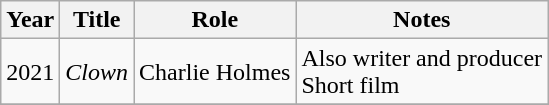<table class="wikitable">
<tr>
<th>Year</th>
<th>Title</th>
<th>Role</th>
<th>Notes</th>
</tr>
<tr>
<td>2021</td>
<td><em>Clown</em></td>
<td>Charlie Holmes</td>
<td>Also writer and producer<br>Short film</td>
</tr>
<tr>
</tr>
</table>
